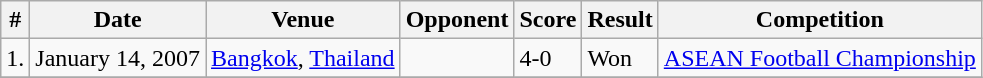<table class="wikitable">
<tr>
<th>#</th>
<th>Date</th>
<th>Venue</th>
<th>Opponent</th>
<th>Score</th>
<th>Result</th>
<th>Competition</th>
</tr>
<tr>
<td>1.</td>
<td>January 14, 2007</td>
<td><a href='#'>Bangkok</a>, <a href='#'>Thailand</a></td>
<td></td>
<td>4-0</td>
<td>Won</td>
<td><a href='#'>ASEAN Football Championship</a></td>
</tr>
<tr>
</tr>
</table>
